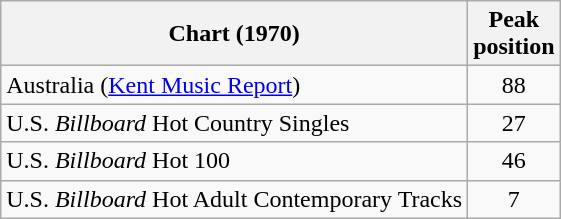<table class="wikitable sortable">
<tr>
<th align="left">Chart (1970)</th>
<th align="center">Peak<br>position</th>
</tr>
<tr>
<td>Australia (<a href='#'>Kent Music Report</a>)</td>
<td style="text-align:center;">88</td>
</tr>
<tr>
<td align="left">U.S. <em>Billboard</em> Hot Country Singles</td>
<td align="center">27</td>
</tr>
<tr>
<td align="left">U.S. <em>Billboard</em> Hot 100</td>
<td align="center">46</td>
</tr>
<tr>
<td align="left">U.S. <em>Billboard</em> Hot Adult Contemporary Tracks</td>
<td align="center">7</td>
</tr>
</table>
